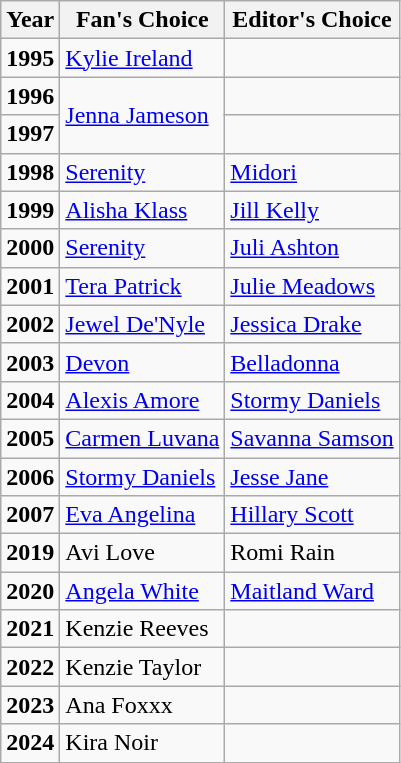<table class="wikitable">
<tr>
<th>Year</th>
<th>Fan's Choice</th>
<th>Editor's Choice</th>
</tr>
<tr>
<td><strong>1995</strong></td>
<td><a href='#'>Kylie Ireland</a></td>
<td></td>
</tr>
<tr>
<td><strong>1996</strong></td>
<td rowspan="2"><a href='#'>Jenna Jameson</a></td>
<td></td>
</tr>
<tr>
<td><strong>1997</strong></td>
<td></td>
</tr>
<tr>
<td><strong>1998</strong></td>
<td><a href='#'>Serenity</a></td>
<td><a href='#'>Midori</a></td>
</tr>
<tr>
<td><strong>1999</strong></td>
<td><a href='#'>Alisha Klass</a></td>
<td><a href='#'>Jill Kelly</a></td>
</tr>
<tr>
<td><strong>2000</strong></td>
<td><a href='#'>Serenity</a></td>
<td><a href='#'>Juli Ashton</a></td>
</tr>
<tr>
<td><strong>2001</strong></td>
<td><a href='#'>Tera Patrick</a></td>
<td><a href='#'>Julie Meadows</a></td>
</tr>
<tr>
<td><strong>2002</strong></td>
<td><a href='#'>Jewel De'Nyle</a></td>
<td><a href='#'>Jessica Drake</a></td>
</tr>
<tr>
<td><strong>2003</strong></td>
<td><a href='#'>Devon</a></td>
<td><a href='#'>Belladonna</a></td>
</tr>
<tr>
<td><strong>2004</strong></td>
<td><a href='#'>Alexis Amore</a></td>
<td><a href='#'>Stormy Daniels</a></td>
</tr>
<tr>
<td><strong>2005</strong></td>
<td><a href='#'>Carmen Luvana</a></td>
<td><a href='#'>Savanna Samson</a></td>
</tr>
<tr>
<td><strong>2006</strong></td>
<td><a href='#'>Stormy Daniels</a></td>
<td><a href='#'>Jesse Jane</a></td>
</tr>
<tr>
<td><strong>2007</strong></td>
<td><a href='#'>Eva Angelina</a></td>
<td><a href='#'>Hillary Scott</a></td>
</tr>
<tr>
<td><strong>2019</strong></td>
<td>Avi Love</td>
<td>Romi Rain</td>
</tr>
<tr>
<td><strong>2020</strong></td>
<td><a href='#'>Angela White</a></td>
<td><a href='#'>Maitland Ward</a></td>
</tr>
<tr>
<td><strong>2021</strong></td>
<td>Kenzie Reeves</td>
<td></td>
</tr>
<tr>
<td><strong>2022</strong></td>
<td>Kenzie Taylor</td>
<td></td>
</tr>
<tr>
<td><strong>2023</strong></td>
<td>Ana Foxxx</td>
<td></td>
</tr>
<tr>
<td><strong>2024</strong></td>
<td>Kira Noir</td>
</tr>
</table>
